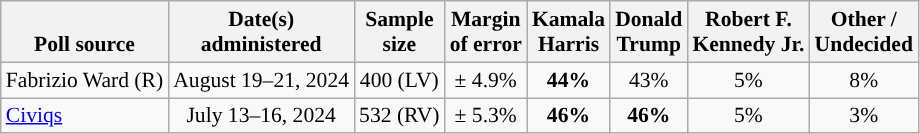<table class="wikitable sortable mw-datatable" style="font-size:90%;text-align:center;line-height:17px">
<tr style="vertical-align:bottom">
<th>Poll source</th>
<th>Date(s)<br>administered</th>
<th>Sample<br>size</th>
<th>Margin<br>of error</th>
<th class="unsortable">Kamala<br>Harris<br></th>
<th class="unsortable">Donald<br>Trump<br></th>
<th class="unsortable">Robert F.<br>Kennedy Jr.<br></th>
<th class="unsortable">Other /<br>Undecided</th>
</tr>
<tr>
<td style="text-align:left;">Fabrizio Ward (R)</td>
<td data-sort-value="2024-08-23">August 19–21, 2024</td>
<td>400 (LV)</td>
<td>± 4.9%</td>
<td style="color:black;background-color:"><strong>44%</strong></td>
<td>43%</td>
<td>5%</td>
<td>8%</td>
</tr>
<tr>
<td style="text-align:left;"><a href='#'>Civiqs</a></td>
<td data-sort-value="2024-07-19">July 13–16, 2024</td>
<td>532 (RV)</td>
<td>± 5.3%</td>
<td><strong>46%</strong></td>
<td><strong>46%</strong></td>
<td>5%</td>
<td>3%</td>
</tr>
</table>
